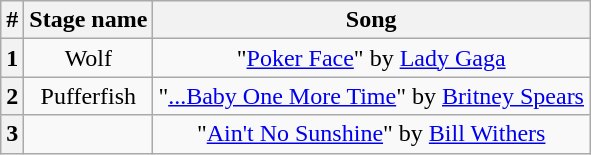<table class="wikitable plainrowheaders" style="text-align: center;">
<tr>
<th>#</th>
<th>Stage name</th>
<th>Song</th>
</tr>
<tr>
<th>1</th>
<td>Wolf</td>
<td>"<a href='#'>Poker Face</a>" by <a href='#'>Lady Gaga</a></td>
</tr>
<tr>
<th>2</th>
<td>Pufferfish</td>
<td>"<a href='#'>...Baby One More Time</a>" by <a href='#'>Britney Spears</a></td>
</tr>
<tr>
<th>3</th>
<td></td>
<td>"<a href='#'>Ain't No Sunshine</a>" by <a href='#'>Bill Withers</a></td>
</tr>
</table>
